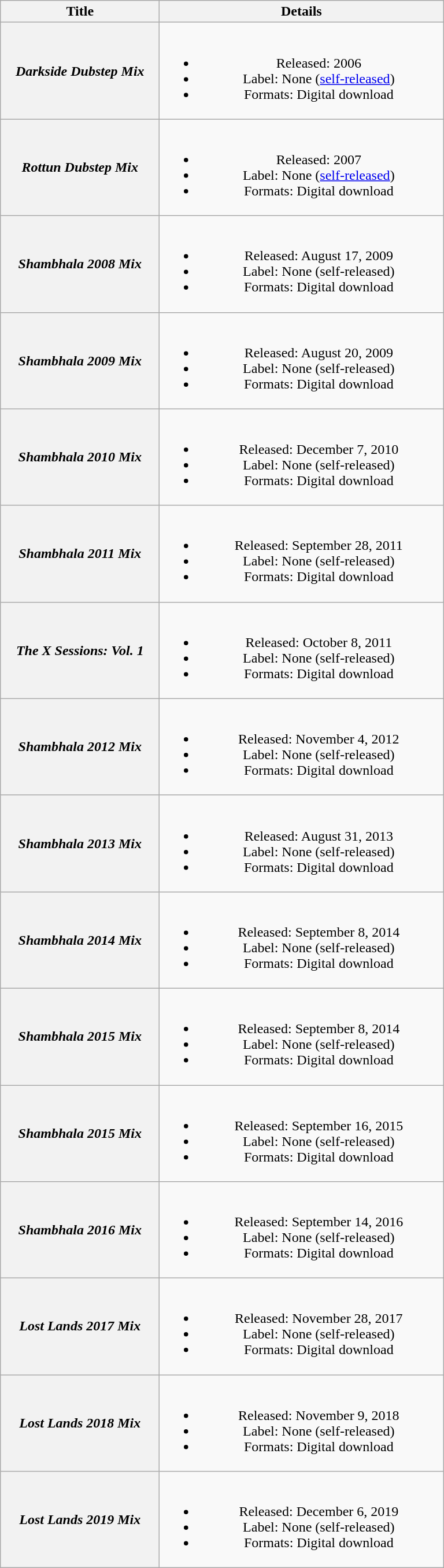<table class="wikitable plainrowheaders" style="text-align:center;">
<tr>
<th scope="col" style="width:11em;">Title</th>
<th scope="col" style="width:20em;">Details</th>
</tr>
<tr>
<th scope="row"><em>Darkside Dubstep Mix</em></th>
<td><br><ul><li>Released: 2006</li><li>Label: None (<a href='#'>self-released</a>)</li><li>Formats: Digital download</li></ul></td>
</tr>
<tr>
<th scope="row"><em>Rottun Dubstep Mix</em></th>
<td><br><ul><li>Released: 2007</li><li>Label: None (<a href='#'>self-released</a>)</li><li>Formats: Digital download</li></ul></td>
</tr>
<tr>
<th scope="row"><em>Shambhala 2008 Mix</em></th>
<td><br><ul><li>Released: August 17, 2009</li><li>Label: None (self-released)</li><li>Formats: Digital download</li></ul></td>
</tr>
<tr>
<th scope="row"><em>Shambhala 2009 Mix</em></th>
<td><br><ul><li>Released: August 20, 2009</li><li>Label: None (self-released)</li><li>Formats: Digital download</li></ul></td>
</tr>
<tr>
<th scope="row"><em>Shambhala 2010 Mix</em></th>
<td><br><ul><li>Released: December 7, 2010</li><li>Label: None (self-released)</li><li>Formats: Digital download</li></ul></td>
</tr>
<tr>
<th scope="row"><em>Shambhala 2011 Mix</em></th>
<td><br><ul><li>Released: September 28, 2011</li><li>Label: None (self-released)</li><li>Formats: Digital download</li></ul></td>
</tr>
<tr>
<th scope="row"><em>The X Sessions: Vol. 1</em></th>
<td><br><ul><li>Released: October 8, 2011</li><li>Label: None (self-released)</li><li>Formats: Digital download</li></ul></td>
</tr>
<tr>
<th scope="row"><em>Shambhala 2012 Mix</em></th>
<td><br><ul><li>Released: November 4, 2012</li><li>Label: None (self-released)</li><li>Formats: Digital download</li></ul></td>
</tr>
<tr>
<th scope="row"><em>Shambhala 2013 Mix</em></th>
<td><br><ul><li>Released: August 31, 2013</li><li>Label: None (self-released)</li><li>Formats: Digital download</li></ul></td>
</tr>
<tr>
<th scope="row"><em>Shambhala 2014 Mix</em></th>
<td><br><ul><li>Released: September 8, 2014</li><li>Label: None (self-released)</li><li>Formats: Digital download</li></ul></td>
</tr>
<tr>
<th scope="row"><em>Shambhala 2015 Mix</em></th>
<td><br><ul><li>Released: September 8, 2014</li><li>Label: None (self-released)</li><li>Formats: Digital download</li></ul></td>
</tr>
<tr>
<th scope="row"><em>Shambhala 2015 Mix</em></th>
<td><br><ul><li>Released: September 16, 2015</li><li>Label: None (self-released)</li><li>Formats: Digital download</li></ul></td>
</tr>
<tr>
<th scope="row"><em>Shambhala 2016 Mix</em></th>
<td><br><ul><li>Released: September 14, 2016</li><li>Label: None (self-released)</li><li>Formats: Digital download</li></ul></td>
</tr>
<tr>
<th scope="row"><em>Lost Lands 2017 Mix</em></th>
<td><br><ul><li>Released: November 28, 2017</li><li>Label: None (self-released)</li><li>Formats: Digital download</li></ul></td>
</tr>
<tr>
<th scope="row"><em>Lost Lands 2018 Mix</em></th>
<td><br><ul><li>Released: November 9, 2018</li><li>Label: None (self-released)</li><li>Formats: Digital download</li></ul></td>
</tr>
<tr>
<th scope="row"><em>Lost Lands 2019 Mix</em></th>
<td><br><ul><li>Released: December 6, 2019</li><li>Label: None (self-released)</li><li>Formats: Digital download</li></ul></td>
</tr>
</table>
